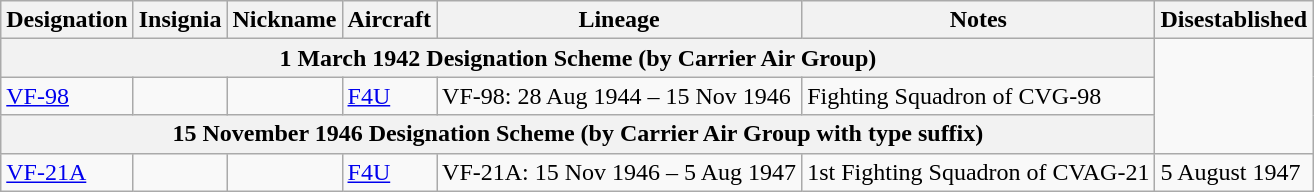<table class="wikitable">
<tr>
<th>Designation</th>
<th>Insignia</th>
<th>Nickname</th>
<th>Aircraft</th>
<th>Lineage</th>
<th>Notes</th>
<th>Disestablished</th>
</tr>
<tr>
<th colspan=6>1 March 1942 Designation Scheme (by Carrier Air Group)</th>
</tr>
<tr>
<td><a href='#'>VF-98</a></td>
<td></td>
<td></td>
<td><a href='#'>F4U</a></td>
<td>VF-98: 28 Aug 1944 – 15 Nov 1946</td>
<td>Fighting Squadron of CVG-98</td>
</tr>
<tr>
<th colspan=6>15 November 1946 Designation Scheme (by Carrier Air Group with type suffix)</th>
</tr>
<tr>
<td><a href='#'>VF-21A</a></td>
<td></td>
<td></td>
<td><a href='#'>F4U</a></td>
<td style="white-space: nowrap;">VF-21A: 15 Nov 1946 – 5 Aug 1947</td>
<td>1st Fighting Squadron of CVAG-21</td>
<td>5 August 1947</td>
</tr>
</table>
